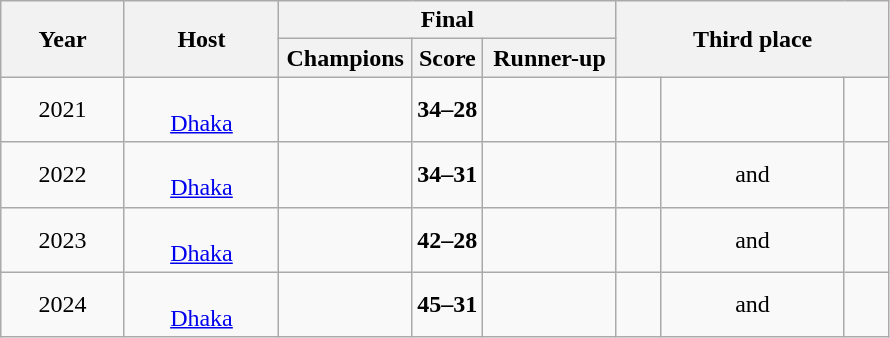<table class="wikitable" style="text-align: center;">
<tr>
<th rowspan="2" scope="col">Year</th>
<th rowspan="2" scope="col">Host</th>
<th colspan="3" scope="col">Final</th>
<th colspan="3" rowspan="2" scope="col">Third place</th>
</tr>
<tr>
<th style="width: 15%;" scope="col">Champions</th>
<th style="width: 8%;" scope="col">Score</th>
<th style="width: 15%;" scope="col">Runner-up</th>
</tr>
<tr>
<td>2021<br></td>
<td><br><a href='#'>Dhaka</a></td>
<td></td>
<td><strong>34–28</strong></td>
<td></td>
<td></td>
<td></td>
<td></td>
</tr>
<tr>
<td>2022<br></td>
<td><br><a href='#'>Dhaka</a></td>
<td></td>
<td><strong>34–31</strong></td>
<td></td>
<td></td>
<td>and</td>
<td></td>
</tr>
<tr>
<td>2023<br></td>
<td><br><a href='#'>Dhaka</a></td>
<td></td>
<td><strong>42–28</strong></td>
<td></td>
<td></td>
<td>and</td>
<td></td>
</tr>
<tr>
<td>2024<br></td>
<td><br><a href='#'>Dhaka</a></td>
<td></td>
<td><strong>45–31</strong></td>
<td></td>
<td></td>
<td>and</td>
<td></td>
</tr>
</table>
